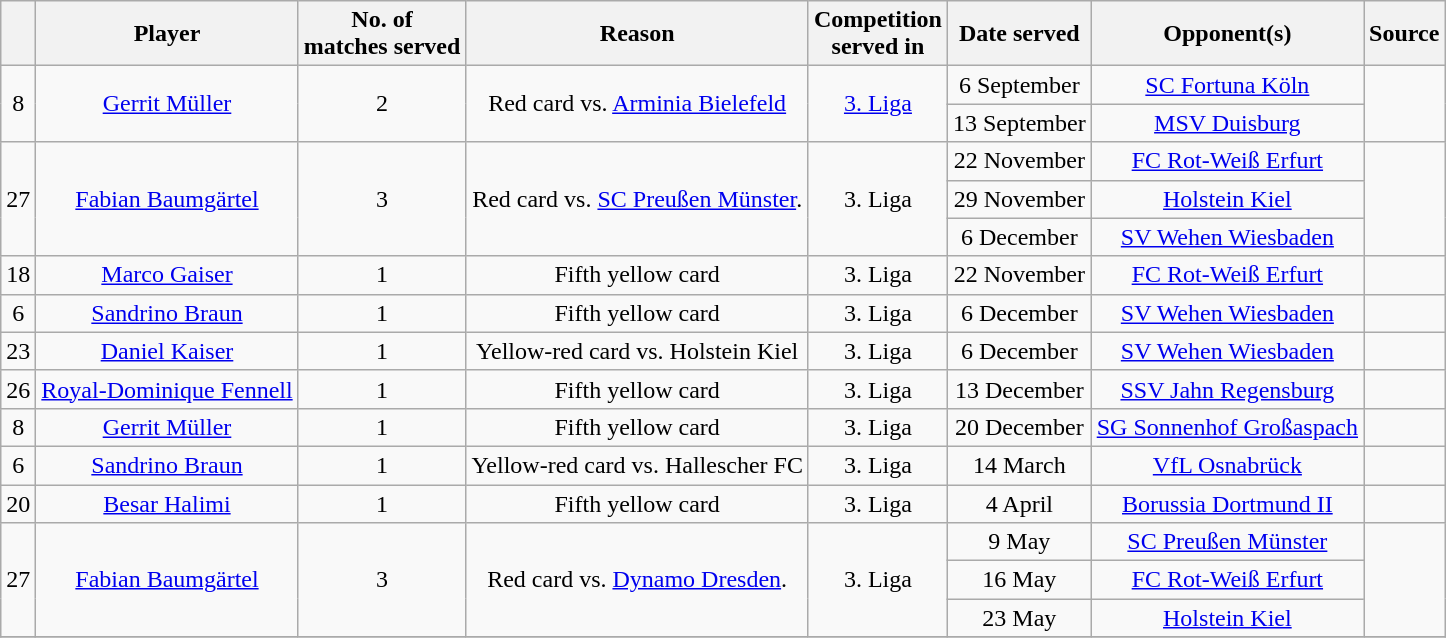<table class="wikitable" style="text-align: center">
<tr>
<th></th>
<th>Player</th>
<th>No. of <br> matches served</th>
<th>Reason</th>
<th>Competition <br> served in</th>
<th>Date served</th>
<th>Opponent(s)</th>
<th>Source</th>
</tr>
<tr>
<td rowspan="2">8</td>
<td rowspan="2"><a href='#'>Gerrit Müller</a></td>
<td rowspan="2">2</td>
<td rowspan="2">Red card vs. <a href='#'>Arminia Bielefeld</a></td>
<td rowspan="2"><a href='#'>3. Liga</a></td>
<td>6 September</td>
<td><a href='#'>SC Fortuna Köln</a></td>
<td rowspan="2"></td>
</tr>
<tr>
<td>13 September</td>
<td><a href='#'>MSV Duisburg</a></td>
</tr>
<tr>
<td rowspan="3">27</td>
<td rowspan="3"><a href='#'>Fabian Baumgärtel</a></td>
<td rowspan="3">3</td>
<td rowspan="3">Red card vs. <a href='#'>SC Preußen Münster</a>.</td>
<td rowspan="3">3. Liga</td>
<td>22 November</td>
<td><a href='#'>FC Rot-Weiß Erfurt</a></td>
<td rowspan="3"></td>
</tr>
<tr>
<td>29 November</td>
<td><a href='#'>Holstein Kiel</a></td>
</tr>
<tr>
<td>6 December</td>
<td><a href='#'>SV Wehen Wiesbaden</a></td>
</tr>
<tr>
<td>18</td>
<td><a href='#'>Marco Gaiser</a></td>
<td>1</td>
<td>Fifth yellow card</td>
<td>3. Liga</td>
<td>22 November</td>
<td><a href='#'>FC Rot-Weiß Erfurt</a></td>
<td></td>
</tr>
<tr>
<td>6</td>
<td><a href='#'>Sandrino Braun</a></td>
<td>1</td>
<td>Fifth yellow card</td>
<td>3. Liga</td>
<td>6 December</td>
<td><a href='#'>SV Wehen Wiesbaden</a></td>
<td></td>
</tr>
<tr>
<td>23</td>
<td><a href='#'>Daniel Kaiser</a></td>
<td>1</td>
<td>Yellow-red card vs. Holstein Kiel</td>
<td>3. Liga</td>
<td>6 December</td>
<td><a href='#'>SV Wehen Wiesbaden</a></td>
<td></td>
</tr>
<tr>
<td>26</td>
<td><a href='#'>Royal-Dominique Fennell</a></td>
<td>1</td>
<td>Fifth yellow card</td>
<td>3. Liga</td>
<td>13 December</td>
<td><a href='#'>SSV Jahn Regensburg</a></td>
<td></td>
</tr>
<tr>
<td>8</td>
<td><a href='#'>Gerrit Müller</a></td>
<td>1</td>
<td>Fifth yellow card</td>
<td>3. Liga</td>
<td>20 December</td>
<td><a href='#'>SG Sonnenhof Großaspach</a></td>
<td></td>
</tr>
<tr>
<td>6</td>
<td><a href='#'>Sandrino Braun</a></td>
<td>1</td>
<td>Yellow-red card vs. Hallescher FC</td>
<td>3. Liga</td>
<td>14 March</td>
<td><a href='#'>VfL Osnabrück</a></td>
<td></td>
</tr>
<tr>
<td>20</td>
<td><a href='#'>Besar Halimi</a></td>
<td>1</td>
<td>Fifth yellow card</td>
<td>3. Liga</td>
<td>4 April</td>
<td><a href='#'>Borussia Dortmund II</a></td>
<td></td>
</tr>
<tr>
<td rowspan="3">27</td>
<td rowspan="3"><a href='#'>Fabian Baumgärtel</a></td>
<td rowspan="3">3</td>
<td rowspan="3">Red card vs. <a href='#'>Dynamo Dresden</a>.</td>
<td rowspan="3">3. Liga</td>
<td>9 May</td>
<td><a href='#'>SC Preußen Münster</a></td>
<td rowspan="3"></td>
</tr>
<tr>
<td>16 May</td>
<td><a href='#'>FC Rot-Weiß Erfurt</a></td>
</tr>
<tr>
<td>23 May</td>
<td><a href='#'>Holstein Kiel</a></td>
</tr>
<tr>
</tr>
</table>
